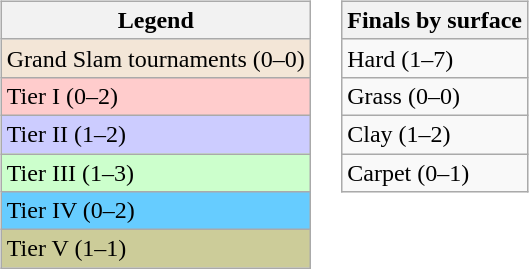<table>
<tr valign=top>
<td><br><table class="wikitable sortable mw-collapsible mw-collapsed">
<tr>
<th>Legend</th>
</tr>
<tr>
<td bgcolor=#f3e6d7>Grand Slam tournaments (0–0)</td>
</tr>
<tr>
<td bgcolor=#FFCCCC>Tier I (0–2)</td>
</tr>
<tr>
<td bgcolor=#CCCCFF>Tier II (1–2)</td>
</tr>
<tr>
<td bgcolor=#CCFFCC>Tier III (1–3)</td>
</tr>
<tr>
<td bgcolor=#66CCFF>Tier IV (0–2)</td>
</tr>
<tr>
<td bgcolor=#CCCC99>Tier V (1–1)</td>
</tr>
</table>
</td>
<td><br><table class="wikitable sortable mw-collapsible mw-collapsed">
<tr>
<th>Finals by surface</th>
</tr>
<tr>
<td>Hard (1–7)</td>
</tr>
<tr>
<td>Grass (0–0)</td>
</tr>
<tr>
<td>Clay (1–2)</td>
</tr>
<tr>
<td>Carpet (0–1)</td>
</tr>
</table>
</td>
</tr>
</table>
